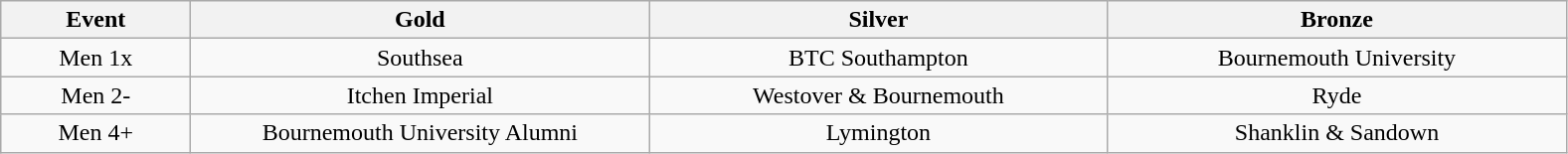<table class="wikitable" style="text-align:center">
<tr>
<th width=120>Event</th>
<th width=300>Gold</th>
<th width=300>Silver</th>
<th width=300>Bronze</th>
</tr>
<tr>
<td>Men 1x</td>
<td>Southsea</td>
<td>BTC Southampton</td>
<td>Bournemouth University</td>
</tr>
<tr>
<td>Men 2-</td>
<td>Itchen Imperial</td>
<td>Westover & Bournemouth</td>
<td>Ryde</td>
</tr>
<tr>
<td>Men 4+</td>
<td>Bournemouth University Alumni</td>
<td>Lymington</td>
<td>Shanklin & Sandown</td>
</tr>
</table>
